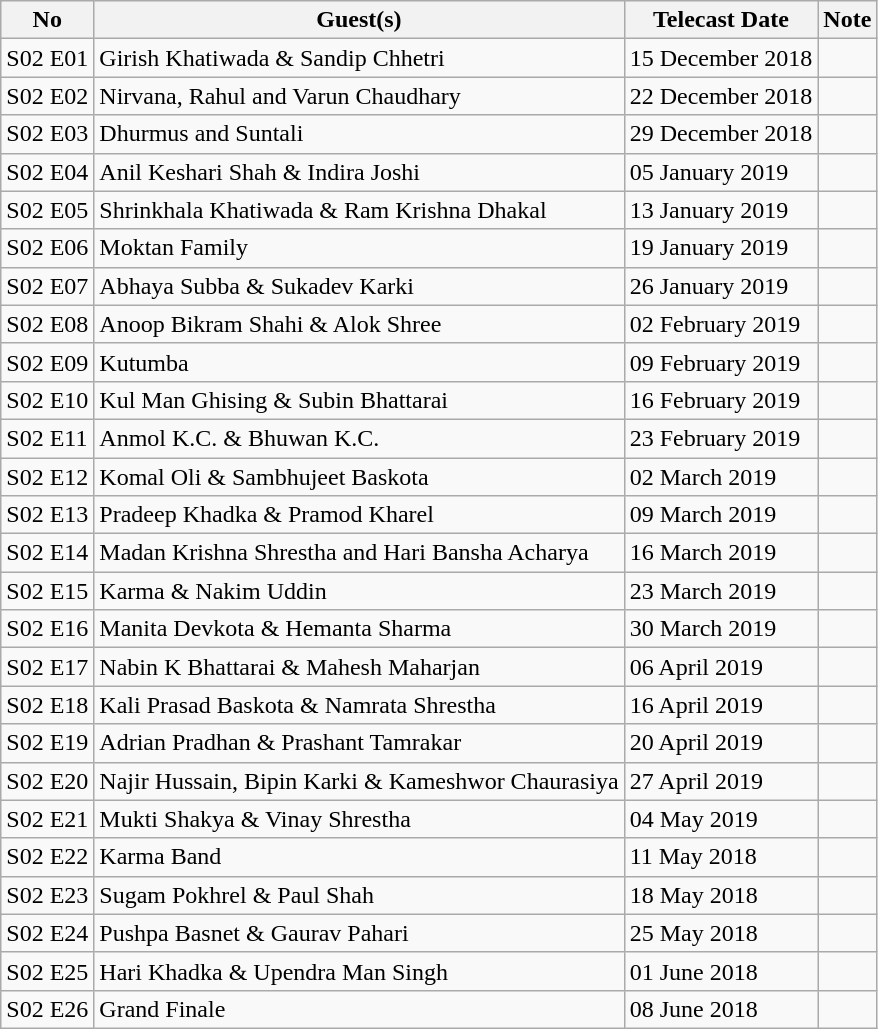<table class="wikitable">
<tr>
<th>No</th>
<th>Guest(s)</th>
<th>Telecast  Date</th>
<th>Note</th>
</tr>
<tr>
<td>S02 E01</td>
<td>Girish Khatiwada & Sandip Chhetri</td>
<td>15 December 2018</td>
<td></td>
</tr>
<tr>
<td>S02 E02</td>
<td>Nirvana, Rahul and Varun Chaudhary</td>
<td>22 December 2018</td>
<td></td>
</tr>
<tr>
<td>S02 E03</td>
<td>Dhurmus and Suntali</td>
<td>29 December 2018</td>
<td></td>
</tr>
<tr>
<td>S02 E04</td>
<td>Anil Keshari Shah & Indira Joshi</td>
<td>05 January 2019</td>
<td></td>
</tr>
<tr>
<td>S02 E05</td>
<td>Shrinkhala Khatiwada & Ram Krishna Dhakal</td>
<td>13 January 2019</td>
<td></td>
</tr>
<tr>
<td>S02 E06</td>
<td>Moktan Family</td>
<td>19 January 2019</td>
<td></td>
</tr>
<tr>
<td>S02 E07</td>
<td>Abhaya Subba & Sukadev Karki</td>
<td>26 January 2019</td>
<td></td>
</tr>
<tr>
<td>S02 E08</td>
<td>Anoop Bikram Shahi & Alok Shree</td>
<td>02 February 2019</td>
<td></td>
</tr>
<tr>
<td>S02 E09</td>
<td>Kutumba</td>
<td>09 February 2019</td>
<td></td>
</tr>
<tr>
<td>S02 E10</td>
<td>Kul Man Ghising & Subin Bhattarai</td>
<td>16 February 2019</td>
<td></td>
</tr>
<tr>
<td>S02 E11</td>
<td>Anmol K.C. & Bhuwan K.C.</td>
<td>23 February 2019</td>
<td></td>
</tr>
<tr>
<td>S02 E12</td>
<td>Komal Oli & Sambhujeet Baskota</td>
<td>02 March 2019</td>
<td></td>
</tr>
<tr>
<td>S02 E13</td>
<td>Pradeep Khadka & Pramod Kharel</td>
<td>09 March 2019</td>
<td></td>
</tr>
<tr>
<td>S02 E14</td>
<td>Madan Krishna Shrestha and Hari Bansha Acharya</td>
<td>16 March 2019</td>
<td></td>
</tr>
<tr>
<td>S02 E15</td>
<td>Karma & Nakim Uddin</td>
<td>23 March 2019</td>
<td></td>
</tr>
<tr>
<td>S02 E16</td>
<td>Manita Devkota & Hemanta Sharma</td>
<td>30 March 2019</td>
<td></td>
</tr>
<tr>
<td>S02 E17</td>
<td>Nabin K Bhattarai & Mahesh Maharjan</td>
<td>06 April 2019</td>
<td></td>
</tr>
<tr>
<td>S02 E18</td>
<td>Kali Prasad Baskota & Namrata Shrestha</td>
<td>16 April 2019</td>
<td></td>
</tr>
<tr>
<td>S02 E19</td>
<td>Adrian Pradhan & Prashant Tamrakar</td>
<td>20 April 2019</td>
<td></td>
</tr>
<tr>
<td>S02 E20</td>
<td>Najir Hussain, Bipin Karki & Kameshwor Chaurasiya</td>
<td>27 April 2019</td>
<td></td>
</tr>
<tr>
<td>S02 E21</td>
<td>Mukti Shakya & Vinay Shrestha</td>
<td>04 May 2019</td>
<td></td>
</tr>
<tr>
<td>S02 E22</td>
<td>Karma Band</td>
<td>11 May 2018</td>
<td></td>
</tr>
<tr>
<td>S02 E23</td>
<td>Sugam Pokhrel & Paul Shah</td>
<td>18 May 2018</td>
<td></td>
</tr>
<tr>
<td>S02 E24</td>
<td>Pushpa Basnet & Gaurav Pahari</td>
<td>25 May 2018</td>
<td></td>
</tr>
<tr>
<td>S02 E25</td>
<td>Hari Khadka & Upendra Man Singh</td>
<td>01 June 2018</td>
<td></td>
</tr>
<tr>
<td>S02 E26</td>
<td>Grand Finale</td>
<td>08 June 2018</td>
<td></td>
</tr>
</table>
